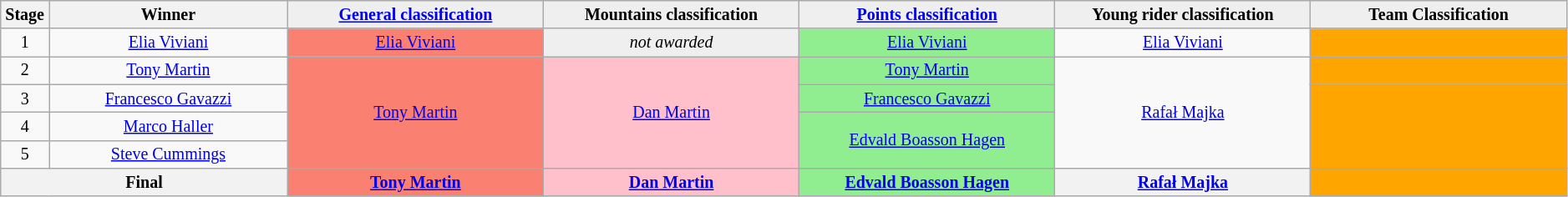<table class="wikitable" style="text-align: center; font-size:smaller;">
<tr style="background-color: #efefef;">
<th width="1%">Stage</th>
<th width="14%">Winner</th>
<th style="background:#EFEFEF;" width="15%"><a href='#'>General classification</a><br></th>
<th style="background:#EFEFEF;" width="15%">Mountains classification<br></th>
<th style="background:#EFEFEF;" width="15%"><a href='#'>Points classification</a><br></th>
<th style="background:#EFEFEF;" width="15%">Young rider classification<br></th>
<th style="background:#EFEFEF;" width="15%">Team Classification</th>
</tr>
<tr>
<td>1</td>
<td><a href='#'>Elia Viviani</a></td>
<td style="background:salmon;"><a href='#'>Elia Viviani</a></td>
<td style="background:#EFEFEF;"><em>not awarded</em></td>
<td style="background:lightgreen;"><a href='#'>Elia Viviani</a></td>
<td style="background:offwhite;"><a href='#'>Elia Viviani</a></td>
<td style="background:orange;"></td>
</tr>
<tr>
<td>2</td>
<td><a href='#'>Tony Martin</a></td>
<td style="background:salmon;" rowspan=4><a href='#'>Tony Martin</a></td>
<td style="background:pink;" rowspan=4><a href='#'>Dan Martin</a></td>
<td style="background:lightgreen;"><a href='#'>Tony Martin</a></td>
<td style="background:offwhite;" rowspan=4><a href='#'>Rafał Majka</a></td>
<td style="background:orange;"></td>
</tr>
<tr>
<td>3</td>
<td><a href='#'>Francesco Gavazzi</a></td>
<td style="background:lightgreen;"><a href='#'>Francesco Gavazzi</a></td>
<td style="background:orange;" rowspan=3></td>
</tr>
<tr>
<td>4</td>
<td><a href='#'>Marco Haller</a></td>
<td style="background:lightgreen;" rowspan=2><a href='#'>Edvald Boasson Hagen</a></td>
</tr>
<tr>
<td>5</td>
<td><a href='#'>Steve Cummings</a></td>
</tr>
<tr>
<th colspan=2><strong>Final</strong></th>
<th style="background:salmon;"><a href='#'>Tony Martin</a></th>
<th style="background:pink;"><a href='#'>Dan Martin</a></th>
<th style="background:lightgreen;"><a href='#'>Edvald Boasson Hagen</a></th>
<th style="background:offwhite;"><a href='#'>Rafał Majka</a></th>
<th style="background:orange;"></th>
</tr>
</table>
